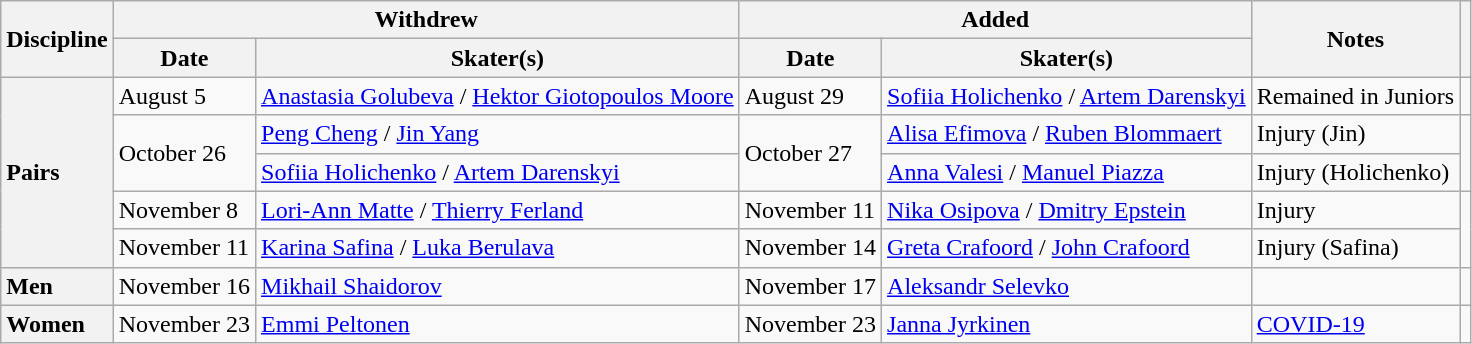<table class="wikitable unsortable">
<tr>
<th scope="col" rowspan=2>Discipline</th>
<th scope="col" colspan=2>Withdrew</th>
<th scope="col" colspan=2>Added</th>
<th scope="col" rowspan=2>Notes</th>
<th scope="col" rowspan=2></th>
</tr>
<tr>
<th>Date</th>
<th>Skater(s)</th>
<th>Date</th>
<th>Skater(s)</th>
</tr>
<tr>
<th scope="row" style="text-align:left" rowspan=5>Pairs</th>
<td>August 5</td>
<td> <a href='#'>Anastasia Golubeva</a> / <a href='#'>Hektor Giotopoulos Moore</a></td>
<td>August 29</td>
<td> <a href='#'>Sofiia Holichenko</a> / <a href='#'>Artem Darenskyi</a></td>
<td>Remained in Juniors</td>
<td></td>
</tr>
<tr>
<td rowspan=2>October 26</td>
<td> <a href='#'>Peng Cheng</a> / <a href='#'>Jin Yang</a></td>
<td rowspan=2>October 27</td>
<td> <a href='#'>Alisa Efimova</a> / <a href='#'>Ruben Blommaert</a></td>
<td>Injury (Jin)</td>
<td rowspan=2></td>
</tr>
<tr>
<td> <a href='#'>Sofiia Holichenko</a> / <a href='#'>Artem Darenskyi</a></td>
<td> <a href='#'>Anna Valesi</a> / <a href='#'>Manuel Piazza</a></td>
<td>Injury (Holichenko)</td>
</tr>
<tr>
<td>November 8</td>
<td> <a href='#'>Lori-Ann Matte</a> / <a href='#'>Thierry Ferland</a></td>
<td>November 11</td>
<td> <a href='#'>Nika Osipova</a> / <a href='#'>Dmitry Epstein</a></td>
<td>Injury</td>
<td rowspan=2></td>
</tr>
<tr>
<td>November 11</td>
<td> <a href='#'>Karina Safina</a> / <a href='#'>Luka Berulava</a></td>
<td>November 14</td>
<td> <a href='#'>Greta Crafoord</a> / <a href='#'>John Crafoord</a></td>
<td>Injury (Safina)</td>
</tr>
<tr>
<th scope="row" style="text-align:left">Men</th>
<td>November 16</td>
<td> <a href='#'>Mikhail Shaidorov</a></td>
<td>November 17</td>
<td> <a href='#'>Aleksandr Selevko</a></td>
<td></td>
<td></td>
</tr>
<tr>
<th scope="row" style="text-align:left">Women</th>
<td>November 23</td>
<td> <a href='#'>Emmi Peltonen</a></td>
<td>November 23</td>
<td> <a href='#'>Janna Jyrkinen</a></td>
<td><a href='#'>COVID-19</a></td>
<td></td>
</tr>
</table>
